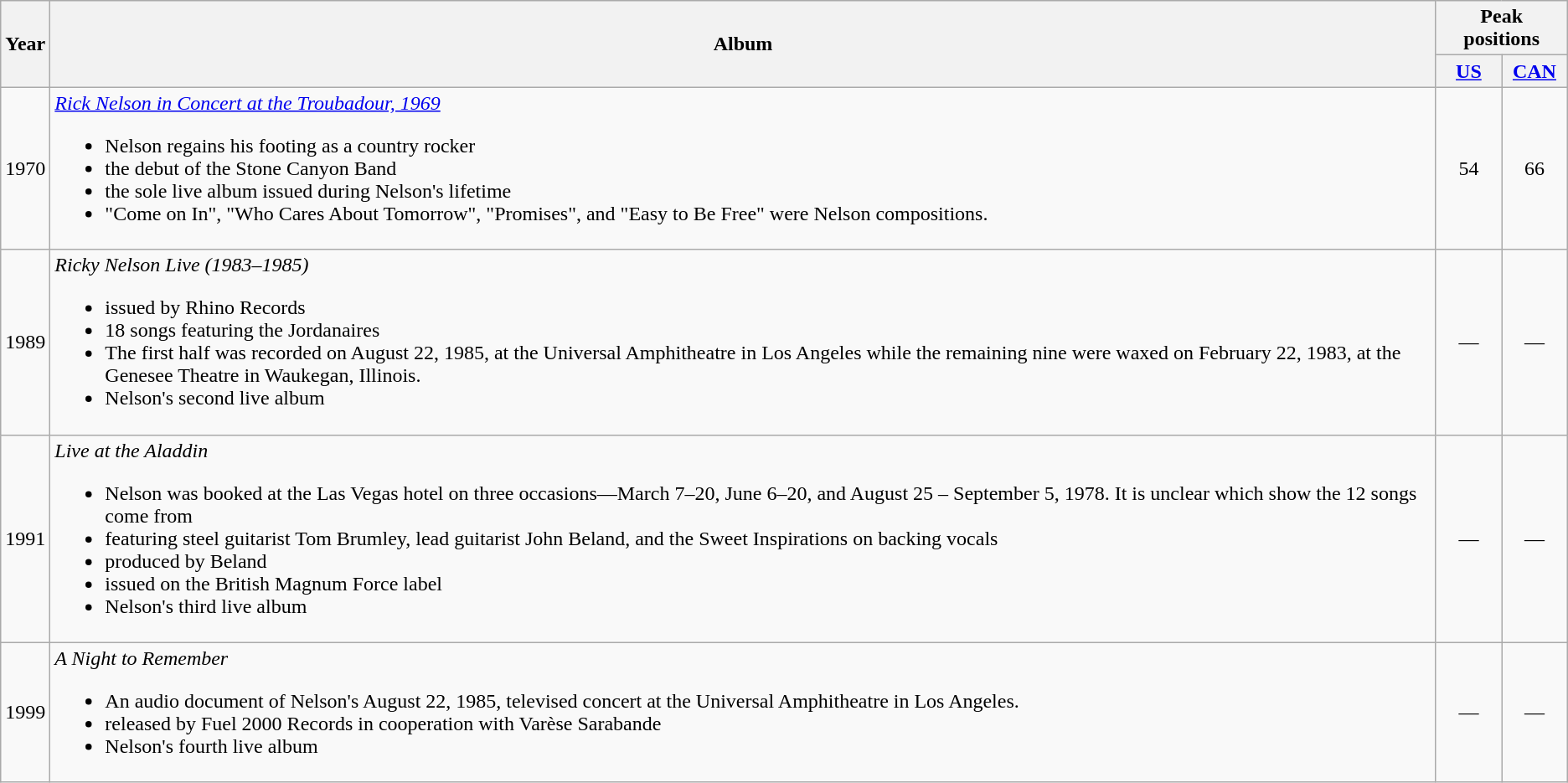<table class="wikitable">
<tr>
<th rowspan="2">Year</th>
<th rowspan="2">Album</th>
<th colspan="2">Peak positions</th>
</tr>
<tr>
<th width="45"><a href='#'>US</a></th>
<th width="45"><a href='#'>CAN</a></th>
</tr>
<tr>
<td>1970</td>
<td><em><a href='#'>Rick Nelson in Concert at the Troubadour, 1969</a></em><br><ul><li>Nelson regains his footing as a country rocker</li><li>the debut of the Stone Canyon Band</li><li>the sole live album issued during Nelson's lifetime</li><li>"Come on In", "Who Cares About Tomorrow", "Promises", and "Easy to Be Free" were Nelson compositions.</li></ul></td>
<td align="center">54</td>
<td align="center">66</td>
</tr>
<tr>
<td>1989</td>
<td><em>Ricky Nelson Live (1983–1985)</em><br><ul><li>issued by Rhino Records</li><li>18 songs featuring the Jordanaires</li><li>The first half was recorded on August 22, 1985, at the Universal Amphitheatre in Los Angeles while the remaining nine were waxed on February 22, 1983, at the Genesee Theatre in Waukegan, Illinois.</li><li>Nelson's second live album</li></ul></td>
<td align="center">—</td>
<td align="center">—</td>
</tr>
<tr>
<td>1991</td>
<td><em>Live at the Aladdin</em><br><ul><li>Nelson was booked at the Las Vegas hotel on three occasions—March 7–20, June 6–20, and August 25 – September 5, 1978. It is unclear which show the 12 songs come from</li><li>featuring steel guitarist Tom Brumley, lead guitarist John Beland, and the Sweet Inspirations on backing vocals</li><li>produced by Beland</li><li>issued on the British Magnum Force label</li><li>Nelson's third live album</li></ul></td>
<td align="center">—</td>
<td align="center">—</td>
</tr>
<tr>
<td>1999</td>
<td><em>A Night to Remember</em><br><ul><li>An audio document of Nelson's August 22, 1985, televised concert at the Universal Amphitheatre in Los Angeles.</li><li>released by Fuel 2000 Records in cooperation with Varèse Sarabande</li><li>Nelson's fourth live album</li></ul></td>
<td align="center">—</td>
<td align="center">—</td>
</tr>
</table>
